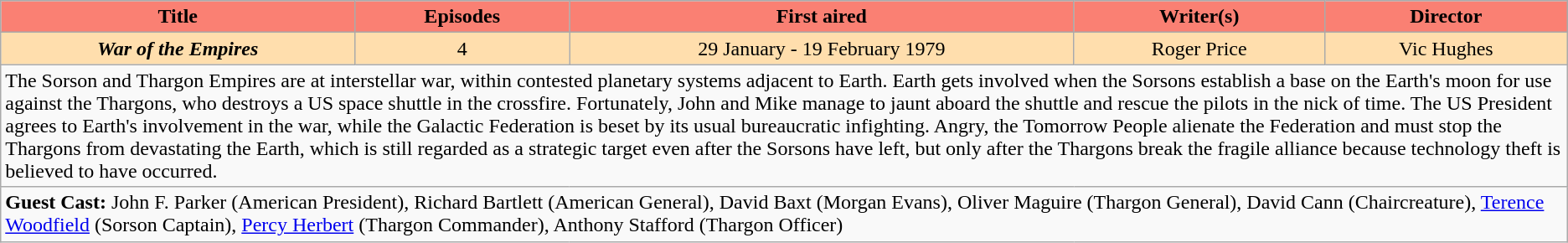<table class="wikitable">
<tr>
<th style="background-color:#FA8073;">Title</th>
<th style="background-color:#FA8073;">Episodes</th>
<th style="background-color:#FA8073;">First aired</th>
<th style="background-color:#FA8073;">Writer(s)</th>
<th style="background-color:#FA8073;">Director</th>
</tr>
<tr align="center">
<td style="background:#FFDEAD;"><strong><em>War of the Empires</em></strong></td>
<td style="background:#FFDEAD;">4</td>
<td style="background:#FFDEAD;">29 January - 19 February 1979</td>
<td style="background:#FFDEAD;">Roger Price</td>
<td style="background:#FFDEAD;">Vic Hughes</td>
</tr>
<tr align="left">
<td colspan="5">The Sorson and Thargon Empires are at interstellar war, within contested planetary systems adjacent to Earth. Earth gets involved when the Sorsons establish a base on the Earth's moon for use against the Thargons, who destroys a US space shuttle in the crossfire. Fortunately, John and Mike manage to jaunt aboard the shuttle and rescue the pilots in the nick of time. The US President agrees to Earth's involvement in the war, while the Galactic Federation is beset by its usual bureaucratic infighting. Angry, the Tomorrow People alienate the Federation and must stop the Thargons from devastating the Earth, which is still regarded as a strategic target even after the Sorsons have left, but only after the Thargons break the fragile alliance because technology theft is believed to have occurred.</td>
</tr>
<tr align="left">
<td colspan="5"><strong>Guest Cast:</strong> John F. Parker (American President), Richard Bartlett (American General), David Baxt (Morgan Evans), Oliver Maguire (Thargon General), David Cann (Chaircreature), <a href='#'>Terence Woodfield</a> (Sorson Captain), <a href='#'>Percy Herbert</a> (Thargon Commander), Anthony Stafford (Thargon Officer)</td>
</tr>
</table>
